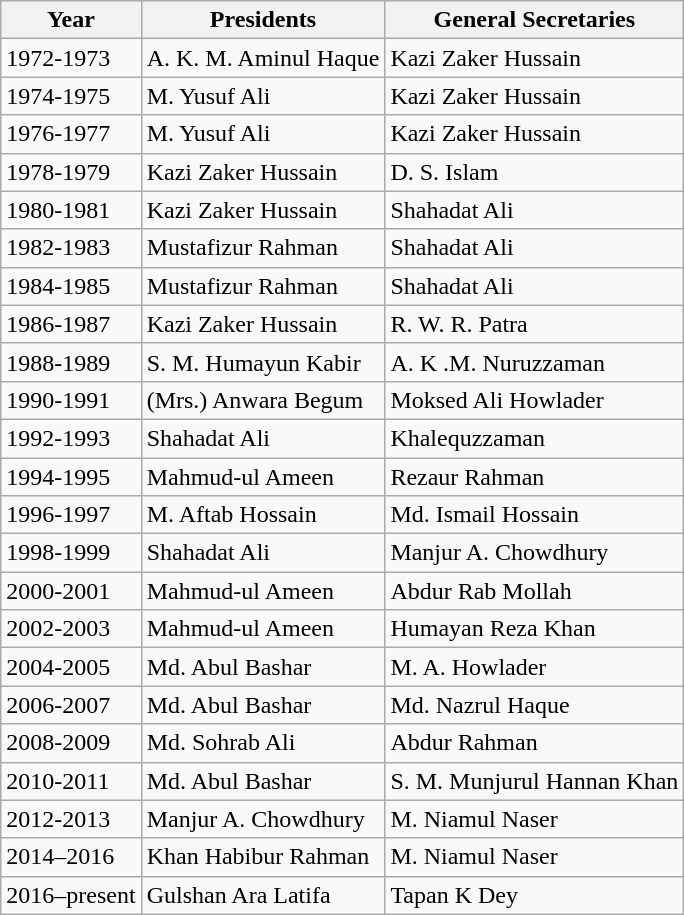<table class="wikitable">
<tr>
<th>Year</th>
<th>Presidents</th>
<th>General Secretaries</th>
</tr>
<tr>
<td>1972-1973</td>
<td>A. K. M. Aminul Haque</td>
<td>Kazi Zaker Hussain</td>
</tr>
<tr>
<td>1974-1975</td>
<td>M. Yusuf Ali</td>
<td>Kazi Zaker Hussain</td>
</tr>
<tr>
<td>1976-1977</td>
<td>M. Yusuf Ali</td>
<td>Kazi Zaker Hussain</td>
</tr>
<tr>
<td>1978-1979</td>
<td>Kazi Zaker Hussain</td>
<td>D. S. Islam</td>
</tr>
<tr>
<td>1980-1981</td>
<td>Kazi Zaker Hussain</td>
<td>Shahadat Ali</td>
</tr>
<tr>
<td>1982-1983</td>
<td>Mustafizur Rahman</td>
<td>Shahadat Ali</td>
</tr>
<tr>
<td>1984-1985</td>
<td>Mustafizur Rahman</td>
<td>Shahadat Ali</td>
</tr>
<tr>
<td>1986-1987</td>
<td>Kazi Zaker Hussain</td>
<td>R. W. R. Patra</td>
</tr>
<tr>
<td>1988-1989</td>
<td>S. M. Humayun Kabir</td>
<td>A. K .M. Nuruzzaman</td>
</tr>
<tr>
<td>1990-1991</td>
<td>(Mrs.) Anwara Begum</td>
<td>Moksed Ali Howlader</td>
</tr>
<tr>
<td>1992-1993</td>
<td>Shahadat Ali</td>
<td>Khalequzzaman</td>
</tr>
<tr>
<td>1994-1995</td>
<td>Mahmud-ul Ameen</td>
<td>Rezaur Rahman</td>
</tr>
<tr>
<td>1996-1997</td>
<td>M. Aftab Hossain</td>
<td>Md. Ismail Hossain</td>
</tr>
<tr>
<td>1998-1999</td>
<td>Shahadat Ali</td>
<td>Manjur A. Chowdhury</td>
</tr>
<tr>
<td>2000-2001</td>
<td>Mahmud-ul Ameen</td>
<td>Abdur Rab Mollah</td>
</tr>
<tr>
<td>2002-2003</td>
<td>Mahmud-ul Ameen</td>
<td>Humayan Reza Khan</td>
</tr>
<tr>
<td>2004-2005</td>
<td>Md. Abul Bashar</td>
<td>M. A. Howlader</td>
</tr>
<tr>
<td>2006-2007</td>
<td>Md. Abul Bashar</td>
<td>Md. Nazrul Haque</td>
</tr>
<tr>
<td>2008-2009</td>
<td>Md. Sohrab Ali</td>
<td>Abdur Rahman</td>
</tr>
<tr>
<td>2010-2011</td>
<td>Md. Abul Bashar</td>
<td>S. M. Munjurul Hannan Khan</td>
</tr>
<tr>
<td>2012-2013</td>
<td>Manjur A. Chowdhury</td>
<td>M. Niamul Naser</td>
</tr>
<tr>
<td>2014–2016</td>
<td>Khan Habibur Rahman</td>
<td>M. Niamul Naser</td>
</tr>
<tr>
<td>2016–present</td>
<td>Gulshan Ara Latifa</td>
<td>Tapan K Dey</td>
</tr>
</table>
